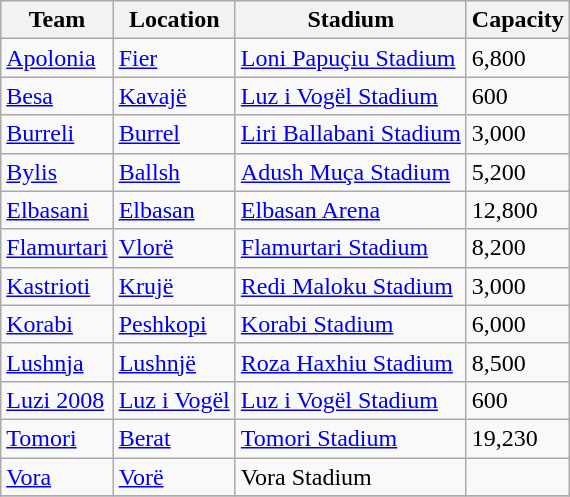<table class="wikitable sortable">
<tr>
<th>Team</th>
<th>Location</th>
<th>Stadium</th>
<th>Capacity</th>
</tr>
<tr>
<td><a href='#'>Apolonia</a></td>
<td><a href='#'>Fier</a></td>
<td><a href='#'>Loni Papuçiu Stadium</a></td>
<td>6,800</td>
</tr>
<tr>
<td><a href='#'>Besa</a></td>
<td><a href='#'>Kavajë</a></td>
<td><a href='#'>Luz i Vogël Stadium</a></td>
<td>600</td>
</tr>
<tr>
<td><a href='#'>Burreli</a></td>
<td><a href='#'>Burrel</a></td>
<td><a href='#'>Liri Ballabani Stadium</a></td>
<td>3,000</td>
</tr>
<tr>
<td><a href='#'>Bylis</a></td>
<td><a href='#'>Ballsh</a></td>
<td><a href='#'>Adush Muça Stadium</a></td>
<td>5,200</td>
</tr>
<tr>
<td><a href='#'>Elbasani</a></td>
<td><a href='#'>Elbasan</a></td>
<td><a href='#'>Elbasan Arena</a></td>
<td>12,800</td>
</tr>
<tr>
<td><a href='#'>Flamurtari</a></td>
<td><a href='#'>Vlorë</a></td>
<td><a href='#'>Flamurtari Stadium</a></td>
<td>8,200</td>
</tr>
<tr>
<td><a href='#'>Kastrioti</a></td>
<td><a href='#'>Krujë</a></td>
<td><a href='#'>Redi Maloku Stadium</a></td>
<td>3,000</td>
</tr>
<tr>
<td><a href='#'>Korabi</a></td>
<td><a href='#'>Peshkopi</a></td>
<td><a href='#'>Korabi Stadium</a></td>
<td>6,000</td>
</tr>
<tr>
<td><a href='#'>Lushnja</a></td>
<td><a href='#'>Lushnjë</a></td>
<td><a href='#'>Roza Haxhiu Stadium</a></td>
<td>8,500</td>
</tr>
<tr>
<td><a href='#'>Luzi 2008</a></td>
<td><a href='#'>Luz i Vogël</a></td>
<td><a href='#'>Luz i Vogël Stadium</a></td>
<td>600</td>
</tr>
<tr>
<td><a href='#'>Tomori</a></td>
<td><a href='#'>Berat</a></td>
<td><a href='#'>Tomori Stadium</a></td>
<td>19,230</td>
</tr>
<tr>
<td><a href='#'>Vora</a></td>
<td><a href='#'>Vorë</a></td>
<td>Vora Stadium</td>
<td></td>
</tr>
<tr>
</tr>
</table>
